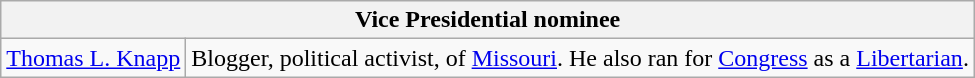<table class=wikitable>
<tr>
<th colspan=2>Vice Presidential nominee</th>
</tr>
<tr>
<td><a href='#'>Thomas L. Knapp</a></td>
<td>Blogger, political activist, of <a href='#'>Missouri</a>. He also ran for <a href='#'>Congress</a> as a <a href='#'>Libertarian</a>.</td>
</tr>
</table>
